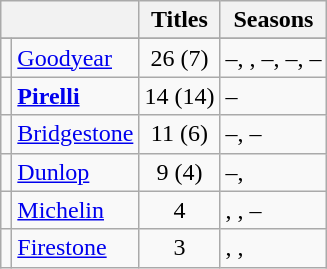<table class="wikitable">
<tr>
<th scope=col colspan="2"></th>
<th scope=col>Titles</th>
<th scope=col>Seasons</th>
</tr>
<tr>
</tr>
<tr>
<td></td>
<td><a href='#'>Goodyear</a></td>
<td align="center" rowspan="1">26 (7)</td>
<td>–, , –, –, –</td>
</tr>
<tr>
<td></td>
<td><strong><a href='#'>Pirelli</a></strong></td>
<td align="center" rowspan="1">14 (14)</td>
<td>–</td>
</tr>
<tr>
<td></td>
<td><a href='#'>Bridgestone</a></td>
<td align="center" rowspan="1">11 (6)</td>
<td>–, –</td>
</tr>
<tr>
<td></td>
<td><a href='#'>Dunlop</a></td>
<td align="center" rowspan="1">9 (4)</td>
<td>–, </td>
</tr>
<tr>
<td></td>
<td><a href='#'>Michelin</a></td>
<td align="center" rowspan="1">4</td>
<td>, , –</td>
</tr>
<tr>
<td></td>
<td><a href='#'>Firestone</a></td>
<td align="center" rowspan="1">3</td>
<td>, , </td>
</tr>
</table>
